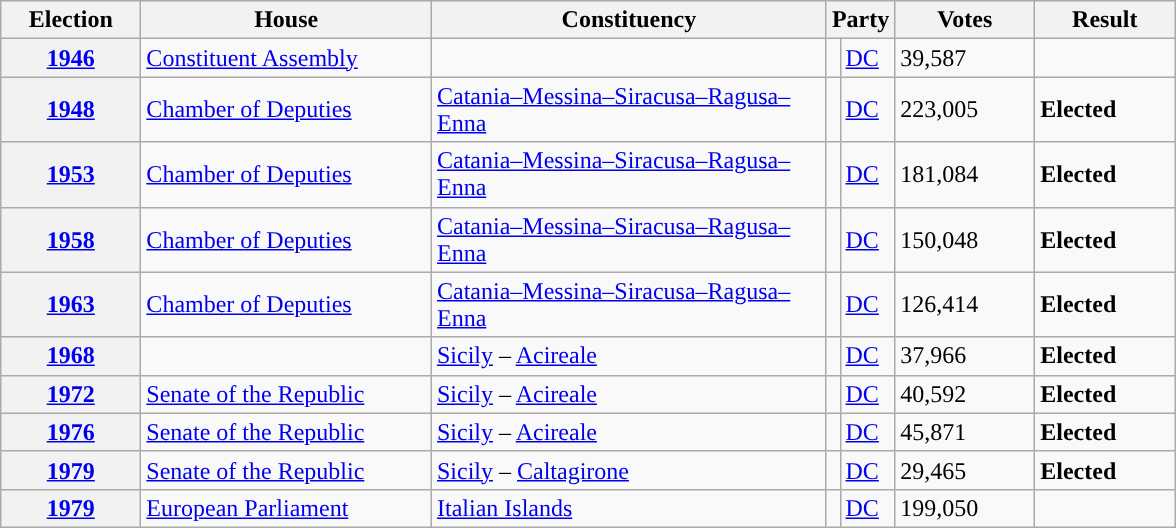<table class=wikitable style="width:62%; border:1px #AAAAFF solid">
<tr>
<th width=12%>Election</th>
<th width=25%>House</th>
<th width=34%>Constituency</th>
<th width=5% colspan="2">Party</th>
<th width=12%>Votes</th>
<th width=12%>Result</th>
</tr>
<tr>
<th><a href='#'>1946</a></th>
<td><a href='#'>Constituent Assembly</a></td>
<td></td>
<td></td>
<td><a href='#'>DC</a></td>
<td>39,587</td>
<td></td>
</tr>
<tr>
<th><a href='#'>1948</a></th>
<td><a href='#'>Chamber of Deputies</a></td>
<td><a href='#'>Catania–Messina–Siracusa–Ragusa–Enna</a></td>
<td></td>
<td><a href='#'>DC</a></td>
<td>223,005</td>
<td> <strong>Elected</strong></td>
</tr>
<tr>
<th><a href='#'>1953</a></th>
<td><a href='#'>Chamber of Deputies</a></td>
<td><a href='#'>Catania–Messina–Siracusa–Ragusa–Enna</a></td>
<td></td>
<td><a href='#'>DC</a></td>
<td>181,084</td>
<td> <strong>Elected</strong></td>
</tr>
<tr>
<th><a href='#'>1958</a></th>
<td><a href='#'>Chamber of Deputies</a></td>
<td><a href='#'>Catania–Messina–Siracusa–Ragusa–Enna</a></td>
<td></td>
<td><a href='#'>DC</a></td>
<td>150,048</td>
<td> <strong>Elected</strong></td>
</tr>
<tr>
<th><a href='#'>1963</a></th>
<td><a href='#'>Chamber of Deputies</a></td>
<td><a href='#'>Catania–Messina–Siracusa–Ragusa–Enna</a></td>
<td></td>
<td><a href='#'>DC</a></td>
<td>126,414</td>
<td> <strong>Elected</strong></td>
</tr>
<tr>
<th><a href='#'>1968</a></th>
<td></td>
<td><a href='#'>Sicily</a> – <a href='#'>Acireale</a></td>
<td></td>
<td><a href='#'>DC</a></td>
<td>37,966</td>
<td> <strong>Elected</strong></td>
</tr>
<tr>
<th><a href='#'>1972</a></th>
<td><a href='#'>Senate of the Republic</a></td>
<td><a href='#'>Sicily</a> – <a href='#'>Acireale</a></td>
<td></td>
<td><a href='#'>DC</a></td>
<td>40,592</td>
<td> <strong>Elected</strong></td>
</tr>
<tr>
<th><a href='#'>1976</a></th>
<td><a href='#'>Senate of the Republic</a></td>
<td><a href='#'>Sicily</a> – <a href='#'>Acireale</a></td>
<td></td>
<td><a href='#'>DC</a></td>
<td>45,871</td>
<td> <strong>Elected</strong></td>
</tr>
<tr>
<th><a href='#'>1979</a></th>
<td><a href='#'>Senate of the Republic</a></td>
<td><a href='#'>Sicily</a> – <a href='#'>Caltagirone</a></td>
<td></td>
<td><a href='#'>DC</a></td>
<td>29,465</td>
<td> <strong>Elected</strong></td>
</tr>
<tr>
<th><a href='#'>1979</a></th>
<td><a href='#'>European Parliament</a></td>
<td><a href='#'>Italian Islands</a></td>
<td></td>
<td><a href='#'>DC</a></td>
<td>199,050</td>
<td></td>
</tr>
</table>
